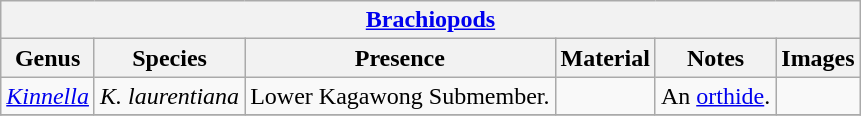<table class="wikitable" align="center">
<tr>
<th colspan="6" align="center"><strong><a href='#'>Brachiopods</a></strong></th>
</tr>
<tr>
<th>Genus</th>
<th>Species</th>
<th>Presence</th>
<th><strong>Material</strong></th>
<th>Notes</th>
<th>Images</th>
</tr>
<tr>
<td><em><a href='#'>Kinnella</a></em></td>
<td><em>K. laurentiana</em></td>
<td>Lower Kagawong Submember.</td>
<td></td>
<td>An <a href='#'>orthide</a>.</td>
<td></td>
</tr>
<tr>
</tr>
</table>
